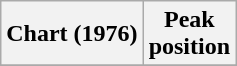<table class="wikitable plainrowheaders">
<tr>
<th scope="col">Chart (1976)</th>
<th scope="col">Peak<br>position</th>
</tr>
<tr>
</tr>
</table>
